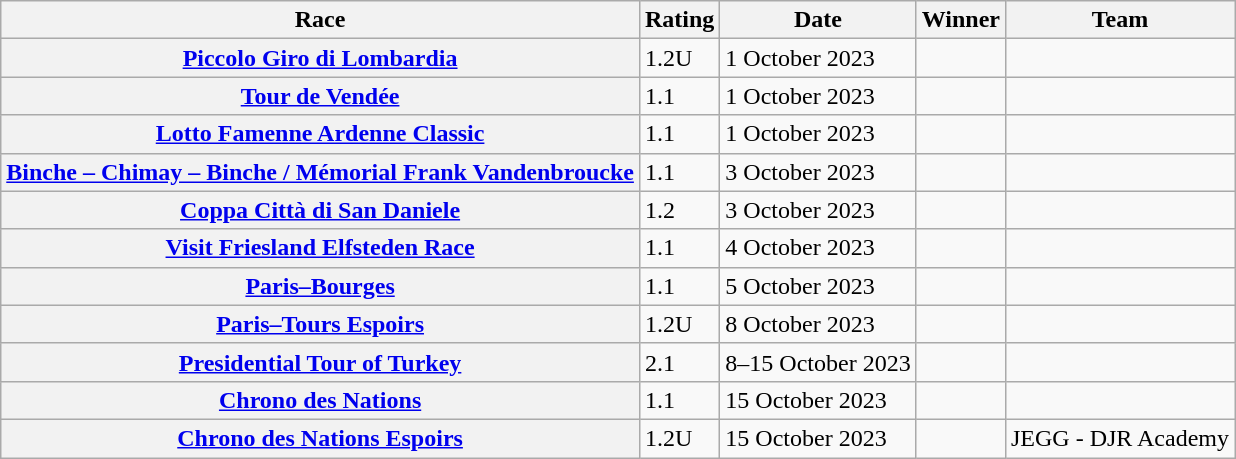<table class="wikitable plainrowheaders">
<tr>
<th scope="col">Race</th>
<th scope="col">Rating</th>
<th scope="col">Date</th>
<th scope="col">Winner</th>
<th scope="col">Team</th>
</tr>
<tr>
<th scope="row"> <a href='#'>Piccolo Giro di Lombardia</a></th>
<td>1.2U</td>
<td>1 October 2023</td>
<td></td>
<td></td>
</tr>
<tr>
<th scope="row"> <a href='#'>Tour de Vendée</a></th>
<td>1.1</td>
<td>1 October 2023</td>
<td></td>
<td></td>
</tr>
<tr>
<th scope="row"> <a href='#'>Lotto Famenne Ardenne Classic</a></th>
<td>1.1</td>
<td>1 October 2023</td>
<td></td>
<td></td>
</tr>
<tr>
<th scope="row"> <a href='#'>Binche – Chimay – Binche / Mémorial Frank Vandenbroucke</a></th>
<td>1.1</td>
<td>3 October 2023</td>
<td></td>
<td></td>
</tr>
<tr>
<th scope="row"> <a href='#'>Coppa Città di San Daniele</a></th>
<td>1.2</td>
<td>3 October 2023</td>
<td></td>
<td></td>
</tr>
<tr>
<th scope="row"> <a href='#'>Visit Friesland Elfsteden Race</a></th>
<td>1.1</td>
<td>4 October 2023</td>
<td></td>
<td></td>
</tr>
<tr>
<th scope="row"> <a href='#'>Paris–Bourges</a></th>
<td>1.1</td>
<td>5 October 2023</td>
<td></td>
<td></td>
</tr>
<tr>
<th scope="row"> <a href='#'>Paris–Tours Espoirs</a></th>
<td>1.2U</td>
<td>8 October 2023</td>
<td></td>
<td></td>
</tr>
<tr>
<th scope="row"> <a href='#'>Presidential Tour of Turkey</a></th>
<td>2.1</td>
<td>8–15 October 2023</td>
<td></td>
<td></td>
</tr>
<tr>
<th scope="row"> <a href='#'>Chrono des Nations</a></th>
<td>1.1</td>
<td>15 October 2023</td>
<td></td>
<td></td>
</tr>
<tr>
<th scope="row"> <a href='#'>Chrono des Nations Espoirs</a></th>
<td>1.2U</td>
<td>15 October 2023</td>
<td></td>
<td>JEGG - DJR Academy</td>
</tr>
</table>
